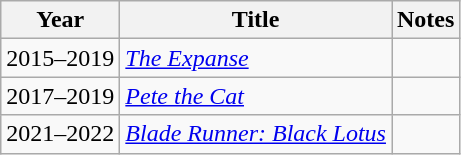<table class="wikitable plainrowheaders">
<tr>
<th>Year</th>
<th>Title</th>
<th>Notes</th>
</tr>
<tr>
<td>2015–2019</td>
<td><em><a href='#'>The Expanse</a></em></td>
<td></td>
</tr>
<tr>
<td>2017–2019</td>
<td><em><a href='#'>Pete the Cat</a></em></td>
<td></td>
</tr>
<tr>
<td>2021–2022</td>
<td><em><a href='#'>Blade Runner: Black Lotus</a></em></td>
<td></td>
</tr>
</table>
